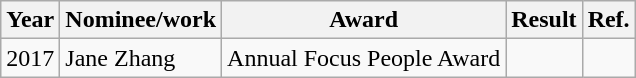<table class="wikitable">
<tr>
<th>Year</th>
<th>Nominee/work</th>
<th>Award</th>
<th><strong>Result</strong></th>
<th>Ref.</th>
</tr>
<tr>
<td>2017</td>
<td>Jane Zhang</td>
<td>Annual Focus People Award</td>
<td></td>
<td></td>
</tr>
</table>
